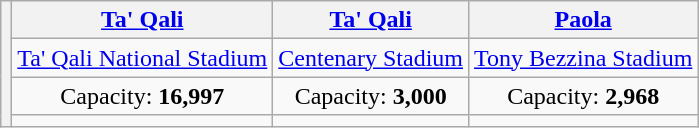<table class="wikitable" style="text-align:center">
<tr>
<th rowspan="4"></th>
<th><a href='#'>Ta' Qali</a></th>
<th><a href='#'>Ta' Qali</a></th>
<th><a href='#'>Paola</a></th>
</tr>
<tr>
<td><a href='#'>Ta' Qali National Stadium</a></td>
<td><a href='#'>Centenary Stadium</a></td>
<td><a href='#'>Tony Bezzina Stadium</a></td>
</tr>
<tr>
<td>Capacity: <strong>16,997</strong></td>
<td>Capacity: <strong>3,000</strong></td>
<td>Capacity: <strong>2,968</strong></td>
</tr>
<tr>
<td></td>
<td></td>
<td></td>
</tr>
</table>
